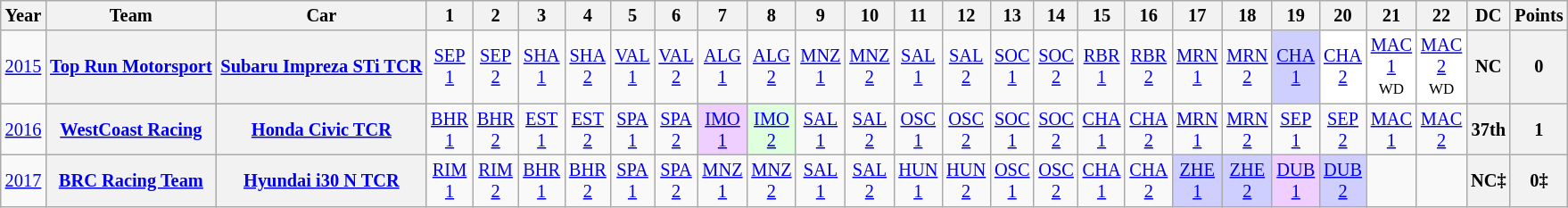<table class="wikitable" style="text-align:center; font-size:85%">
<tr>
<th>Year</th>
<th>Team</th>
<th>Car</th>
<th>1</th>
<th>2</th>
<th>3</th>
<th>4</th>
<th>5</th>
<th>6</th>
<th>7</th>
<th>8</th>
<th>9</th>
<th>10</th>
<th>11</th>
<th>12</th>
<th>13</th>
<th>14</th>
<th>15</th>
<th>16</th>
<th>17</th>
<th>18</th>
<th>19</th>
<th>20</th>
<th>21</th>
<th>22</th>
<th>DC</th>
<th>Points</th>
</tr>
<tr>
<td><a href='#'>2015</a></td>
<th nowrap><a href='#'>Top Run Motorsport</a></th>
<th nowrap><a href='#'>Subaru Impreza STi TCR</a></th>
<td><a href='#'>SEP<br>1</a></td>
<td><a href='#'>SEP<br>2</a></td>
<td><a href='#'>SHA<br>1</a></td>
<td><a href='#'>SHA<br>2</a></td>
<td><a href='#'>VAL<br>1</a></td>
<td><a href='#'>VAL<br>2</a></td>
<td><a href='#'>ALG<br>1</a></td>
<td><a href='#'>ALG<br>2</a></td>
<td><a href='#'>MNZ<br>1</a></td>
<td><a href='#'>MNZ<br>2</a></td>
<td><a href='#'>SAL<br>1</a></td>
<td><a href='#'>SAL<br>2</a></td>
<td><a href='#'>SOC<br>1</a></td>
<td><a href='#'>SOC<br>2</a></td>
<td><a href='#'>RBR<br>1</a></td>
<td><a href='#'>RBR<br>2</a></td>
<td><a href='#'>MRN<br>1</a></td>
<td><a href='#'>MRN<br>2</a></td>
<td style="background:#CFCFFF;"><a href='#'>CHA<br>1</a><br></td>
<td style="background:#FFFFFF;"><a href='#'>CHA<br>2</a><br></td>
<td style="background:#FFFFFF;"><a href='#'>MAC<br>1</a><br><small>WD</small></td>
<td style="background:#FFFFFF;"><a href='#'>MAC<br>2</a><br><small>WD</small></td>
<th>NC</th>
<th>0</th>
</tr>
<tr>
<td><a href='#'>2016</a></td>
<th nowrap><a href='#'>WestCoast Racing</a></th>
<th nowrap><a href='#'>Honda Civic TCR</a></th>
<td><a href='#'>BHR<br>1</a></td>
<td><a href='#'>BHR<br>2</a></td>
<td><a href='#'>EST<br>1</a></td>
<td><a href='#'>EST<br>2</a></td>
<td><a href='#'>SPA<br>1</a></td>
<td><a href='#'>SPA<br>2</a></td>
<td style="background:#EFCFFF;"><a href='#'>IMO<br>1</a><br></td>
<td style="background:#DFFFDF;"><a href='#'>IMO<br>2</a><br></td>
<td><a href='#'>SAL<br>1</a></td>
<td><a href='#'>SAL<br>2</a></td>
<td><a href='#'>OSC<br>1</a></td>
<td><a href='#'>OSC<br>2</a></td>
<td><a href='#'>SOC<br>1</a></td>
<td><a href='#'>SOC<br>2</a></td>
<td><a href='#'>CHA<br>1</a></td>
<td><a href='#'>CHA<br>2</a></td>
<td><a href='#'>MRN<br>1</a></td>
<td><a href='#'>MRN<br>2</a></td>
<td><a href='#'>SEP<br>1</a></td>
<td><a href='#'>SEP<br>2</a></td>
<td><a href='#'>MAC<br>1</a></td>
<td><a href='#'>MAC<br>2</a></td>
<th>37th</th>
<th>1</th>
</tr>
<tr>
<td><a href='#'>2017</a></td>
<th nowrap><a href='#'>BRC Racing Team</a></th>
<th nowrap><a href='#'>Hyundai i30 N TCR</a></th>
<td><a href='#'>RIM<br>1</a></td>
<td><a href='#'>RIM<br>2</a></td>
<td><a href='#'>BHR<br>1</a></td>
<td><a href='#'>BHR<br>2</a></td>
<td><a href='#'>SPA<br>1</a></td>
<td><a href='#'>SPA<br>2</a></td>
<td><a href='#'>MNZ<br>1</a></td>
<td><a href='#'>MNZ<br>2</a></td>
<td><a href='#'>SAL<br>1</a></td>
<td><a href='#'>SAL<br>2</a></td>
<td><a href='#'>HUN<br>1</a></td>
<td><a href='#'>HUN<br>2</a></td>
<td><a href='#'>OSC<br>1</a></td>
<td><a href='#'>OSC<br>2</a></td>
<td><a href='#'>CHA<br>1</a></td>
<td><a href='#'>CHA<br>2</a></td>
<td style="background:#CFCFFF;"><a href='#'>ZHE<br>1</a><br></td>
<td style="background:#CFCFFF;"><a href='#'>ZHE<br>2</a><br></td>
<td style="background:#EFCFFF;"><a href='#'>DUB<br>1</a><br></td>
<td style="background:#CFCFFF;"><a href='#'>DUB<br>2</a><br></td>
<td></td>
<td></td>
<th>NC‡</th>
<th>0‡</th>
</tr>
</table>
